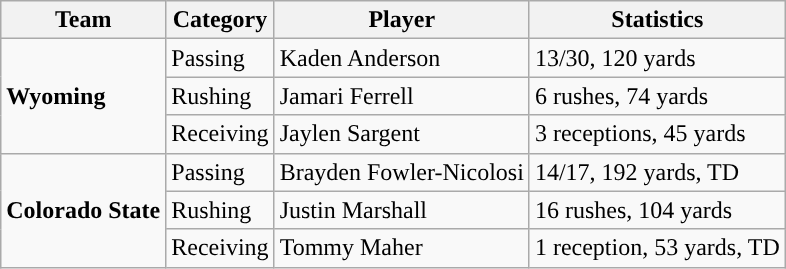<table class="wikitable" style="float: right;">
<tr>
<th>Team</th>
<th>Category</th>
<th>Player</th>
<th>Statistics</th>
</tr>
<tr>
<td rowspan=3><strong>Wyoming</strong></td>
<td>Passing</td>
<td>Kaden Anderson</td>
<td>13/30, 120 yards</td>
</tr>
<tr>
<td>Rushing</td>
<td>Jamari Ferrell</td>
<td>6 rushes, 74 yards</td>
</tr>
<tr>
<td>Receiving</td>
<td>Jaylen Sargent</td>
<td>3 receptions, 45 yards</td>
</tr>
<tr>
<td rowspan=3><strong>Colorado State</strong></td>
<td>Passing</td>
<td>Brayden Fowler-Nicolosi</td>
<td>14/17, 192 yards, TD</td>
</tr>
<tr>
<td>Rushing</td>
<td>Justin Marshall</td>
<td>16 rushes, 104 yards</td>
</tr>
<tr>
<td>Receiving</td>
<td>Tommy Maher</td>
<td>1 reception, 53 yards, TD</td>
</tr>
</table>
